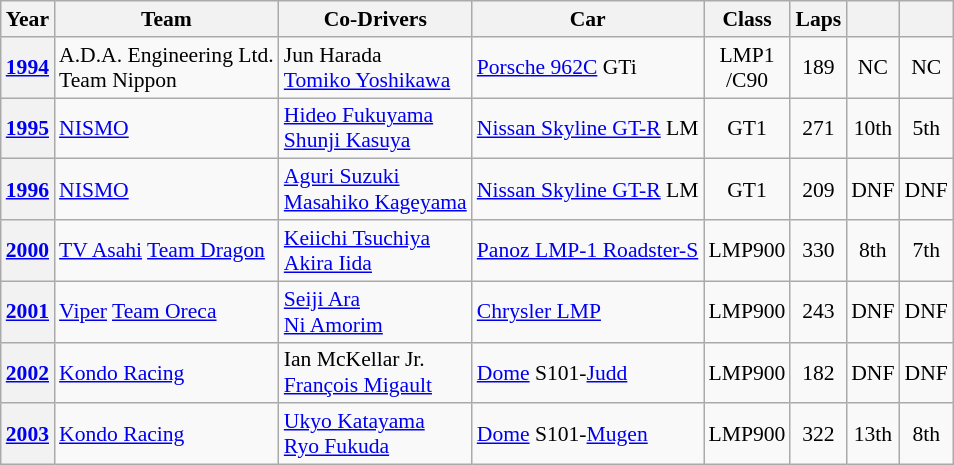<table class="wikitable" style="text-align:center; font-size:90%">
<tr>
<th>Year</th>
<th>Team</th>
<th>Co-Drivers</th>
<th>Car</th>
<th>Class</th>
<th>Laps</th>
<th></th>
<th></th>
</tr>
<tr>
<th><a href='#'>1994</a></th>
<td align="left"> A.D.A. Engineering Ltd.<br> Team Nippon</td>
<td align="left"> Jun Harada<br> <a href='#'>Tomiko Yoshikawa</a></td>
<td align="left"><a href='#'>Porsche 962C</a> GTi</td>
<td>LMP1<br>/C90</td>
<td>189</td>
<td>NC</td>
<td>NC</td>
</tr>
<tr>
<th><a href='#'>1995</a></th>
<td align="left"> <a href='#'>NISMO</a></td>
<td align="left"> <a href='#'>Hideo Fukuyama</a><br> <a href='#'>Shunji Kasuya</a></td>
<td align="left"><a href='#'>Nissan Skyline GT-R</a> LM</td>
<td>GT1</td>
<td>271</td>
<td>10th</td>
<td>5th</td>
</tr>
<tr>
<th><a href='#'>1996</a></th>
<td align="left"> <a href='#'>NISMO</a></td>
<td align="left"> <a href='#'>Aguri Suzuki</a><br> <a href='#'>Masahiko Kageyama</a></td>
<td align="left"><a href='#'>Nissan Skyline GT-R</a> LM</td>
<td>GT1</td>
<td>209</td>
<td>DNF</td>
<td>DNF</td>
</tr>
<tr>
<th><a href='#'>2000</a></th>
<td align="left"> <a href='#'>TV Asahi</a> <a href='#'>Team Dragon</a></td>
<td align="left"> <a href='#'>Keiichi Tsuchiya</a><br> <a href='#'>Akira Iida</a></td>
<td align="left"><a href='#'>Panoz LMP-1 Roadster-S</a></td>
<td>LMP900</td>
<td>330</td>
<td>8th</td>
<td>7th</td>
</tr>
<tr>
<th><a href='#'>2001</a></th>
<td align="left"> <a href='#'>Viper</a> <a href='#'>Team Oreca</a></td>
<td align="left"> <a href='#'>Seiji Ara</a><br> <a href='#'>Ni Amorim</a></td>
<td align="left"><a href='#'>Chrysler LMP</a></td>
<td>LMP900</td>
<td>243</td>
<td>DNF</td>
<td>DNF</td>
</tr>
<tr>
<th><a href='#'>2002</a></th>
<td align="left"> <a href='#'>Kondo Racing</a></td>
<td align="left"> Ian McKellar Jr.<br> <a href='#'>François Migault</a></td>
<td align="left"><a href='#'>Dome</a> S101-<a href='#'>Judd</a></td>
<td>LMP900</td>
<td>182</td>
<td>DNF</td>
<td>DNF</td>
</tr>
<tr>
<th><a href='#'>2003</a></th>
<td align="left"> <a href='#'>Kondo Racing</a></td>
<td align="left"> <a href='#'>Ukyo Katayama</a><br> <a href='#'>Ryo Fukuda</a></td>
<td align="left"><a href='#'>Dome</a> S101-<a href='#'>Mugen</a></td>
<td>LMP900</td>
<td>322</td>
<td>13th</td>
<td>8th</td>
</tr>
</table>
